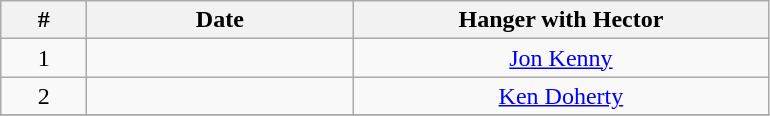<table class="wikitable">
<tr>
<th width="50" rowspan="1">#</th>
<th width="170" rowspan="1">Date</th>
<th width="270" rowspan="1">Hanger with Hector</th>
</tr>
<tr>
<td align="center">1</td>
<td align="center"></td>
<td align="center"><a href='#'>Jon Kenny</a></td>
</tr>
<tr>
<td align="center">2</td>
<td align="center"></td>
<td align="center"><a href='#'>Ken Doherty</a></td>
</tr>
<tr>
</tr>
</table>
